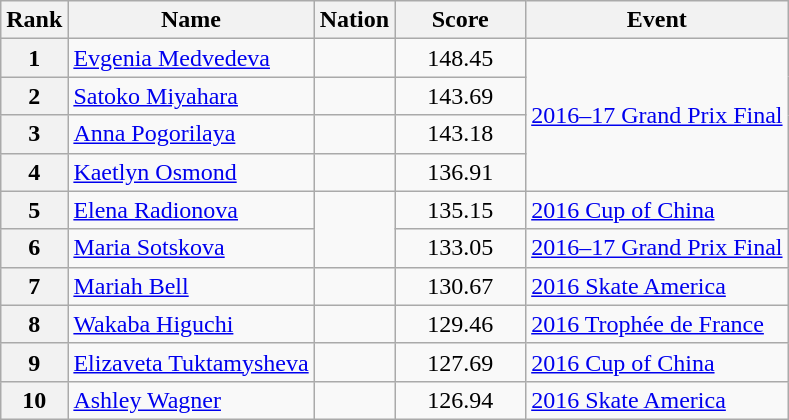<table class="wikitable sortable">
<tr>
<th>Rank</th>
<th>Name</th>
<th>Nation</th>
<th style="width:80px;">Score</th>
<th>Event</th>
</tr>
<tr>
<th>1</th>
<td><a href='#'>Evgenia Medvedeva</a></td>
<td></td>
<td style="text-align:center;">148.45</td>
<td rowspan="4"><a href='#'>2016–17 Grand Prix Final</a></td>
</tr>
<tr>
<th>2</th>
<td><a href='#'>Satoko Miyahara</a></td>
<td></td>
<td style="text-align:center;">143.69</td>
</tr>
<tr>
<th>3</th>
<td><a href='#'>Anna Pogorilaya</a></td>
<td></td>
<td style="text-align:center;">143.18</td>
</tr>
<tr>
<th>4</th>
<td><a href='#'>Kaetlyn Osmond</a></td>
<td></td>
<td style="text-align:center;">136.91</td>
</tr>
<tr>
<th>5</th>
<td><a href='#'>Elena Radionova</a></td>
<td rowspan="2"></td>
<td style="text-align:center;">135.15</td>
<td><a href='#'>2016 Cup of China</a></td>
</tr>
<tr>
<th>6</th>
<td><a href='#'>Maria Sotskova</a></td>
<td style="text-align:center;">133.05</td>
<td><a href='#'>2016–17 Grand Prix Final</a></td>
</tr>
<tr>
<th>7</th>
<td><a href='#'>Mariah Bell</a></td>
<td></td>
<td style="text-align:center;">130.67</td>
<td><a href='#'>2016 Skate America</a></td>
</tr>
<tr>
<th>8</th>
<td><a href='#'>Wakaba Higuchi</a></td>
<td></td>
<td style="text-align:center;">129.46</td>
<td><a href='#'>2016 Trophée de France</a></td>
</tr>
<tr>
<th>9</th>
<td><a href='#'>Elizaveta Tuktamysheva</a></td>
<td></td>
<td style="text-align:center;">127.69</td>
<td><a href='#'>2016 Cup of China</a></td>
</tr>
<tr>
<th>10</th>
<td><a href='#'>Ashley Wagner</a></td>
<td></td>
<td style="text-align:center;">126.94</td>
<td><a href='#'>2016 Skate America</a></td>
</tr>
</table>
